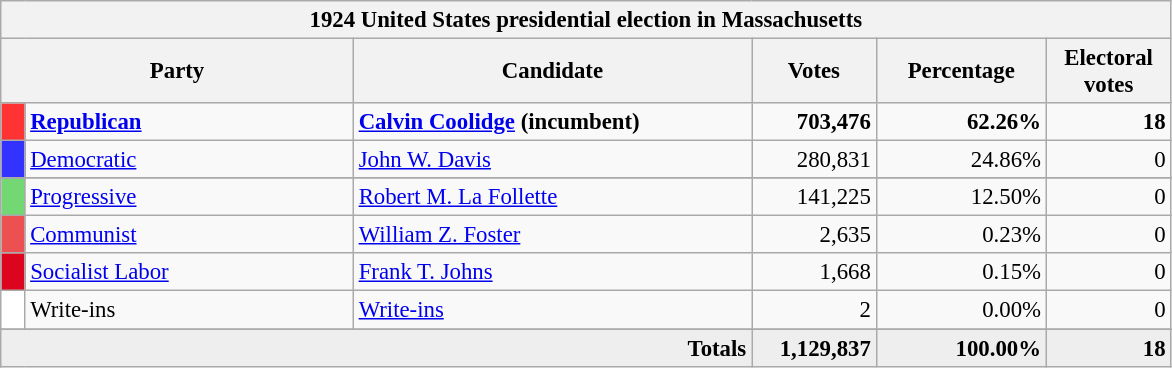<table class="wikitable" style="font-size: 95%;">
<tr>
<th colspan="6">1924 United States presidential election in Massachusetts</th>
</tr>
<tr>
<th colspan="2" style="width: 15em">Party</th>
<th style="width: 17em">Candidate</th>
<th style="width: 5em">Votes</th>
<th style="width: 7em">Percentage</th>
<th style="width: 5em">Electoral votes</th>
</tr>
<tr>
<th style="background-color:#FF3333; width: 3px"></th>
<td style="width: 130px"><strong><a href='#'>Republican</a></strong></td>
<td><strong><a href='#'>Calvin Coolidge</a> (incumbent)</strong></td>
<td align="right"><strong>703,476</strong></td>
<td align="right"><strong>62.26%</strong></td>
<td align="right"><strong>18</strong></td>
</tr>
<tr>
<th style="background-color:#3333FF; width: 3px"></th>
<td style="width: 130px"><a href='#'>Democratic</a></td>
<td><a href='#'>John W. Davis</a></td>
<td align="right">280,831</td>
<td align="right">24.86%</td>
<td align="right">0</td>
</tr>
<tr>
</tr>
<tr>
<th style="background-color:#73d873; width: 3px"></th>
<td style="width: 130px"><a href='#'>Progressive</a></td>
<td><a href='#'>Robert M. La Follette</a></td>
<td align="right">141,225</td>
<td align="right">12.50%</td>
<td align="right">0</td>
</tr>
<tr>
<th style="background-color:#EC5050; width: 3px"></th>
<td style="width: 130px"><a href='#'>Communist</a></td>
<td><a href='#'>William Z. Foster</a></td>
<td align="right">2,635</td>
<td align="right">0.23%</td>
<td align="right">0</td>
</tr>
<tr>
<th style="background-color:#DD051D; width: 3px"></th>
<td style="width: 130px"><a href='#'>Socialist Labor</a></td>
<td><a href='#'>Frank T. Johns</a></td>
<td align="right">1,668</td>
<td align="right">0.15%</td>
<td align="right">0</td>
</tr>
<tr>
<th style="background-color:#FFFFFF; width: 3px"></th>
<td style="width: 130px">Write-ins</td>
<td><a href='#'>Write-ins</a></td>
<td align="right">2</td>
<td align="right">0.00%</td>
<td align="right">0</td>
</tr>
<tr>
</tr>
<tr bgcolor="#EEEEEE">
<td colspan="3" align="right"><strong>Totals</strong></td>
<td align="right"><strong>1,129,837</strong></td>
<td align="right"><strong>100.00%</strong></td>
<td align="right"><strong>18</strong></td>
</tr>
</table>
